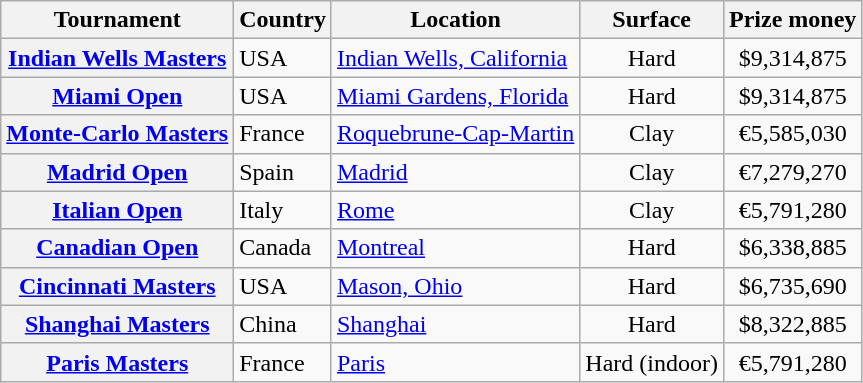<table class="wikitable plainrowheaders nowrap">
<tr>
<th scope="col">Tournament</th>
<th scope="col">Country</th>
<th scope="col">Location</th>
<th scope="col">Surface</th>
<th scope="col">Prize money</th>
</tr>
<tr>
<th scope="row"><a href='#'>Indian Wells Masters</a></th>
<td>USA</td>
<td><a href='#'>Indian Wells, California</a></td>
<td align="center">Hard</td>
<td align="center">$9,314,875</td>
</tr>
<tr>
<th scope="row"><a href='#'>Miami Open</a></th>
<td>USA</td>
<td><a href='#'>Miami Gardens, Florida</a></td>
<td align="center">Hard</td>
<td align="center">$9,314,875</td>
</tr>
<tr>
<th scope="row"><a href='#'>Monte-Carlo Masters</a></th>
<td>France</td>
<td><a href='#'>Roquebrune-Cap-Martin</a></td>
<td align="center">Clay</td>
<td align="center">€5,585,030</td>
</tr>
<tr>
<th scope="row"><a href='#'>Madrid Open</a></th>
<td>Spain</td>
<td><a href='#'>Madrid</a></td>
<td align="center">Clay</td>
<td align="center">€7,279,270</td>
</tr>
<tr>
<th scope="row"><a href='#'>Italian Open</a></th>
<td>Italy</td>
<td><a href='#'>Rome</a></td>
<td align="center">Clay</td>
<td align="center">€5,791,280</td>
</tr>
<tr>
<th scope="row"><a href='#'>Canadian Open</a></th>
<td>Canada</td>
<td><a href='#'>Montreal</a></td>
<td align="center">Hard</td>
<td align="center">$6,338,885</td>
</tr>
<tr>
<th scope="row"><a href='#'>Cincinnati Masters</a></th>
<td>USA</td>
<td><a href='#'>Mason, Ohio</a></td>
<td align="center">Hard</td>
<td align="center">$6,735,690</td>
</tr>
<tr>
<th scope="row"><a href='#'>Shanghai Masters</a></th>
<td>China</td>
<td><a href='#'>Shanghai</a></td>
<td align="center">Hard</td>
<td align="center">$8,322,885</td>
</tr>
<tr>
<th scope="row"><a href='#'>Paris Masters</a></th>
<td>France</td>
<td><a href='#'>Paris</a></td>
<td align="center">Hard (indoor)</td>
<td align="center">€5,791,280</td>
</tr>
</table>
